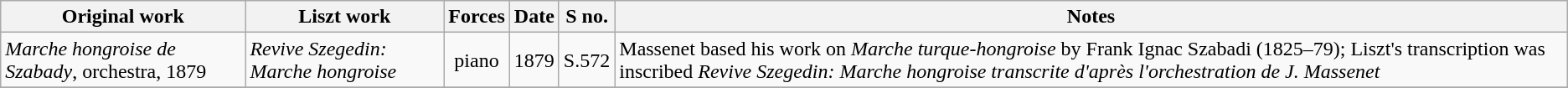<table class="wikitable">
<tr>
<th>Original work</th>
<th>Liszt work</th>
<th>Forces</th>
<th>Date</th>
<th>S no.</th>
<th>Notes</th>
</tr>
<tr>
<td><em>Marche hongroise de Szabady</em>, orchestra, 1879</td>
<td><em>Revive Szegedin: Marche hongroise</em></td>
<td style="text-align: center">piano</td>
<td>1879</td>
<td>S.572</td>
<td>Massenet based his work on <em>Marche turque-hongroise</em> by Frank Ignac Szabadi (1825–79); Liszt's transcription was inscribed <em>Revive Szegedin: Marche hongroise transcrite d'après l'orchestration de J. Massenet</em></td>
</tr>
<tr>
</tr>
</table>
